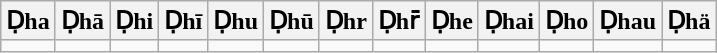<table class="wikitable">
<tr>
<th>Ḍha</th>
<th>Ḍhā</th>
<th>Ḍhi</th>
<th>Ḍhī</th>
<th>Ḍhu</th>
<th>Ḍhū</th>
<th>Ḍhr</th>
<th>Ḍhr̄</th>
<th>Ḍhe</th>
<th>Ḍhai</th>
<th>Ḍho</th>
<th>Ḍhau</th>
<th>Ḍhä</th>
</tr>
<tr>
<td></td>
<td></td>
<td></td>
<td></td>
<td></td>
<td></td>
<td></td>
<td></td>
<td></td>
<td></td>
<td></td>
<td></td>
<td></td>
</tr>
</table>
